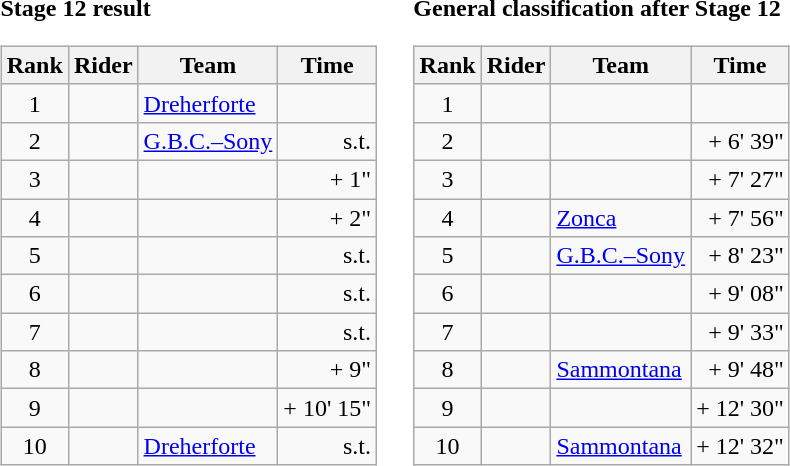<table>
<tr>
<td><strong>Stage 12 result</strong><br><table class="wikitable">
<tr>
<th scope="col">Rank</th>
<th scope="col">Rider</th>
<th scope="col">Team</th>
<th scope="col">Time</th>
</tr>
<tr>
<td style="text-align:center;">1</td>
<td></td>
<td><a href='#'>Dreherforte</a></td>
<td style="text-align:right;"></td>
</tr>
<tr>
<td style="text-align:center;">2</td>
<td></td>
<td><a href='#'>G.B.C.–Sony</a></td>
<td style="text-align:right;">s.t.</td>
</tr>
<tr>
<td style="text-align:center;">3</td>
<td></td>
<td></td>
<td style="text-align:right;">+ 1"</td>
</tr>
<tr>
<td style="text-align:center;">4</td>
<td></td>
<td></td>
<td style="text-align:right;">+ 2"</td>
</tr>
<tr>
<td style="text-align:center;">5</td>
<td></td>
<td></td>
<td style="text-align:right;">s.t.</td>
</tr>
<tr>
<td style="text-align:center;">6</td>
<td></td>
<td></td>
<td style="text-align:right;">s.t.</td>
</tr>
<tr>
<td style="text-align:center;">7</td>
<td></td>
<td></td>
<td style="text-align:right;">s.t.</td>
</tr>
<tr>
<td style="text-align:center;">8</td>
<td></td>
<td></td>
<td style="text-align:right;">+ 9"</td>
</tr>
<tr>
<td style="text-align:center;">9</td>
<td></td>
<td></td>
<td style="text-align:right;">+ 10' 15"</td>
</tr>
<tr>
<td style="text-align:center;">10</td>
<td></td>
<td><a href='#'>Dreherforte</a></td>
<td style="text-align:right;">s.t.</td>
</tr>
</table>
</td>
<td></td>
<td><strong>General classification after Stage 12</strong><br><table class="wikitable">
<tr>
<th scope="col">Rank</th>
<th scope="col">Rider</th>
<th scope="col">Team</th>
<th scope="col">Time</th>
</tr>
<tr>
<td style="text-align:center;">1</td>
<td></td>
<td></td>
<td style="text-align:right;"></td>
</tr>
<tr>
<td style="text-align:center;">2</td>
<td></td>
<td></td>
<td style="text-align:right;">+ 6' 39"</td>
</tr>
<tr>
<td style="text-align:center;">3</td>
<td></td>
<td></td>
<td style="text-align:right;">+ 7' 27"</td>
</tr>
<tr>
<td style="text-align:center;">4</td>
<td></td>
<td><a href='#'>Zonca</a></td>
<td style="text-align:right;">+ 7' 56"</td>
</tr>
<tr>
<td style="text-align:center;">5</td>
<td></td>
<td><a href='#'>G.B.C.–Sony</a></td>
<td style="text-align:right;">+ 8' 23"</td>
</tr>
<tr>
<td style="text-align:center;">6</td>
<td></td>
<td></td>
<td style="text-align:right;">+ 9' 08"</td>
</tr>
<tr>
<td style="text-align:center;">7</td>
<td></td>
<td></td>
<td style="text-align:right;">+ 9' 33"</td>
</tr>
<tr>
<td style="text-align:center;">8</td>
<td></td>
<td><a href='#'>Sammontana</a></td>
<td style="text-align:right;">+ 9' 48"</td>
</tr>
<tr>
<td style="text-align:center;">9</td>
<td></td>
<td></td>
<td style="text-align:right;">+ 12' 30"</td>
</tr>
<tr>
<td style="text-align:center;">10</td>
<td></td>
<td><a href='#'>Sammontana</a></td>
<td style="text-align:right;">+ 12' 32"</td>
</tr>
</table>
</td>
</tr>
</table>
